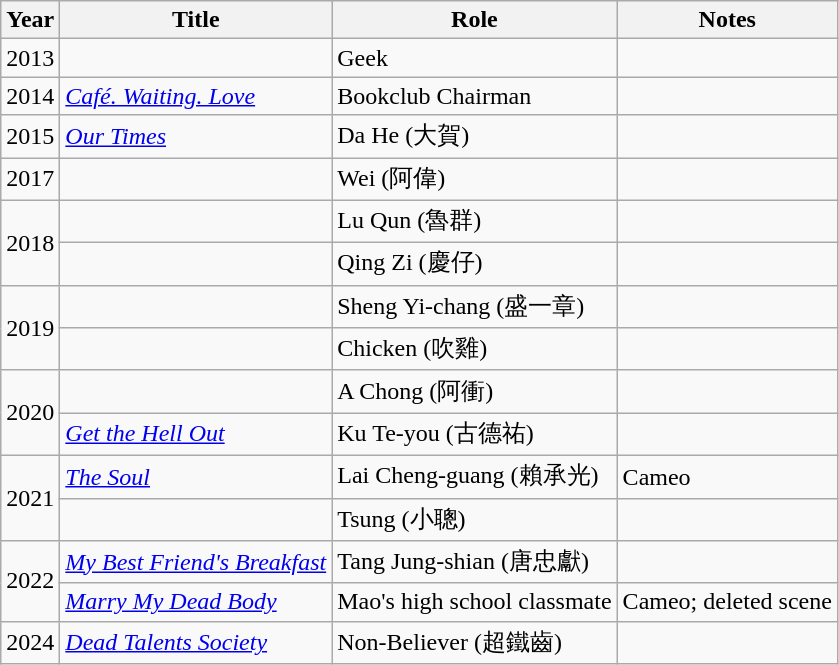<table class="wikitable">
<tr>
<th>Year</th>
<th>Title</th>
<th>Role</th>
<th>Notes</th>
</tr>
<tr>
<td>2013</td>
<td><em></em></td>
<td>Geek</td>
<td></td>
</tr>
<tr>
<td>2014</td>
<td><em><a href='#'>Café. Waiting. Love</a></em></td>
<td>Bookclub Chairman</td>
<td></td>
</tr>
<tr>
<td>2015</td>
<td><em><a href='#'>Our Times</a></em></td>
<td>Da He (大賀)</td>
<td></td>
</tr>
<tr>
<td>2017</td>
<td><em></em></td>
<td>Wei (阿偉)</td>
<td></td>
</tr>
<tr>
<td rowspan="2">2018</td>
<td><em></em></td>
<td>Lu Qun (魯群)</td>
<td></td>
</tr>
<tr>
<td><em></em></td>
<td>Qing Zi (慶仔)</td>
<td></td>
</tr>
<tr>
<td rowspan="2">2019</td>
<td><em></em></td>
<td>Sheng Yi-chang (盛一章)</td>
<td></td>
</tr>
<tr>
<td><em></em></td>
<td>Chicken (吹雞)</td>
<td></td>
</tr>
<tr>
<td rowspan="2">2020</td>
<td><em></em></td>
<td>A Chong (阿衝)</td>
<td></td>
</tr>
<tr>
<td><em><a href='#'>Get the Hell Out</a></em></td>
<td>Ku Te-you (古德祐)</td>
<td></td>
</tr>
<tr>
<td rowspan="2">2021</td>
<td><em><a href='#'>The Soul</a></em></td>
<td>Lai Cheng-guang (賴承光)</td>
<td>Cameo</td>
</tr>
<tr>
<td><em></em></td>
<td>Tsung (小聰)</td>
<td></td>
</tr>
<tr>
<td rowspan="2">2022</td>
<td><em><a href='#'>My Best Friend's Breakfast</a></em></td>
<td>Tang Jung-shian (唐忠獻)</td>
<td></td>
</tr>
<tr>
<td><em><a href='#'>Marry My Dead Body</a></em></td>
<td>Mao's high school classmate</td>
<td>Cameo; deleted scene</td>
</tr>
<tr>
<td>2024</td>
<td><em><a href='#'>Dead Talents Society</a></em></td>
<td>Non-Believer (超鐵齒)</td>
<td></td>
</tr>
</table>
